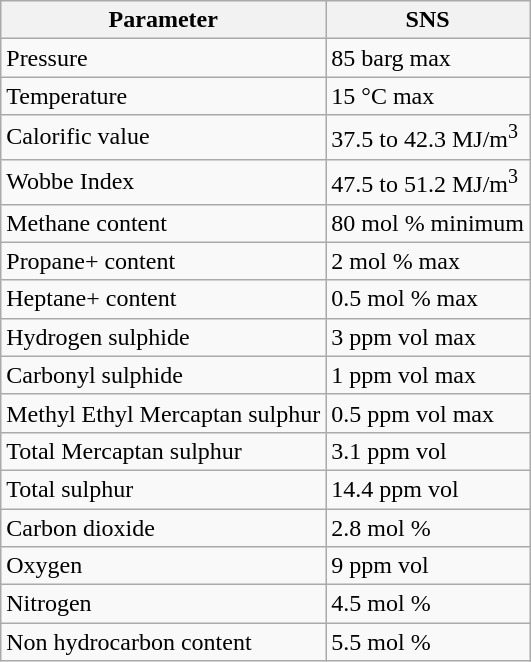<table class="wikitable">
<tr>
<th>Parameter</th>
<th>SNS</th>
</tr>
<tr>
<td>Pressure</td>
<td>85 barg max</td>
</tr>
<tr>
<td>Temperature</td>
<td>15 °C max</td>
</tr>
<tr>
<td>Calorific value</td>
<td>37.5 to 42.3 MJ/m<sup>3</sup></td>
</tr>
<tr>
<td>Wobbe Index</td>
<td>47.5 to 51.2 MJ/m<sup>3</sup></td>
</tr>
<tr>
<td>Methane content</td>
<td>80 mol % minimum</td>
</tr>
<tr>
<td>Propane+ content</td>
<td>2 mol % max</td>
</tr>
<tr>
<td>Heptane+ content</td>
<td>0.5 mol % max</td>
</tr>
<tr>
<td>Hydrogen sulphide</td>
<td>3 ppm vol max</td>
</tr>
<tr>
<td>Carbonyl sulphide</td>
<td>1 ppm vol max</td>
</tr>
<tr>
<td>Methyl Ethyl Mercaptan sulphur</td>
<td>0.5 ppm vol max</td>
</tr>
<tr>
<td>Total Mercaptan sulphur</td>
<td>3.1 ppm vol</td>
</tr>
<tr>
<td>Total sulphur</td>
<td>14.4 ppm vol</td>
</tr>
<tr>
<td>Carbon dioxide</td>
<td>2.8 mol %</td>
</tr>
<tr>
<td>Oxygen</td>
<td>9 ppm vol</td>
</tr>
<tr>
<td>Nitrogen</td>
<td>4.5 mol %</td>
</tr>
<tr>
<td>Non hydrocarbon content</td>
<td>5.5 mol %</td>
</tr>
</table>
